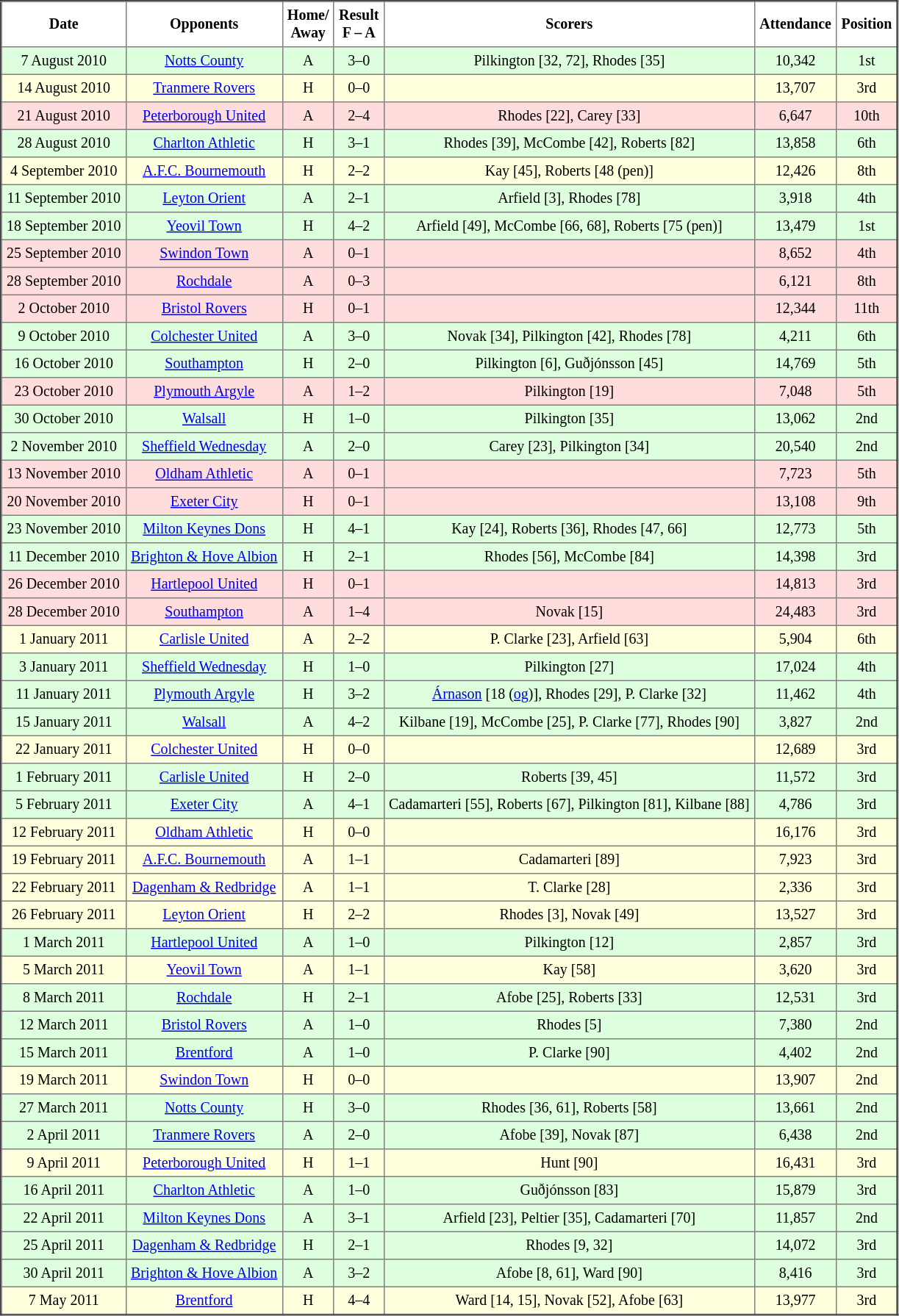<table border="2" cellpadding="4" style="border-collapse:collapse; text-align:center; font-size:smaller;">
<tr>
<th><strong>Date</strong></th>
<th><strong>Opponents</strong></th>
<th><strong>Home/<br>Away</strong></th>
<th><strong>Result<br>F – A</strong></th>
<th><strong>Scorers</strong></th>
<th><strong>Attendance</strong></th>
<th><strong>Position</strong></th>
</tr>
<tr bgcolor="#ddffdd">
<td>7 August 2010</td>
<td><a href='#'>Notts County</a></td>
<td>A</td>
<td>3–0</td>
<td>Pilkington [32, 72], Rhodes [35]</td>
<td>10,342</td>
<td>1st</td>
</tr>
<tr bgcolor="#ffffdd">
<td>14 August 2010</td>
<td><a href='#'>Tranmere Rovers</a></td>
<td>H</td>
<td>0–0</td>
<td></td>
<td>13,707</td>
<td>3rd</td>
</tr>
<tr bgcolor="#ffdddd">
<td>21 August 2010</td>
<td><a href='#'>Peterborough United</a></td>
<td>A</td>
<td>2–4</td>
<td>Rhodes [22], Carey [33]</td>
<td>6,647</td>
<td>10th</td>
</tr>
<tr bgcolor="#ddffdd">
<td>28 August 2010</td>
<td><a href='#'>Charlton Athletic</a></td>
<td>H</td>
<td>3–1</td>
<td>Rhodes [39], McCombe [42], Roberts [82]</td>
<td>13,858</td>
<td>6th</td>
</tr>
<tr bgcolor="#ffffdd">
<td>4 September 2010</td>
<td><a href='#'>A.F.C. Bournemouth</a></td>
<td>H</td>
<td>2–2</td>
<td>Kay [45], Roberts [48 (pen)]</td>
<td>12,426</td>
<td>8th</td>
</tr>
<tr bgcolor="#ddffdd">
<td>11 September 2010</td>
<td><a href='#'>Leyton Orient</a></td>
<td>A</td>
<td>2–1</td>
<td>Arfield [3], Rhodes [78]</td>
<td>3,918</td>
<td>4th</td>
</tr>
<tr bgcolor="#ddffdd">
<td>18 September 2010</td>
<td><a href='#'>Yeovil Town</a></td>
<td>H</td>
<td>4–2</td>
<td>Arfield [49], McCombe [66, 68], Roberts [75 (pen)]</td>
<td>13,479</td>
<td>1st</td>
</tr>
<tr bgcolor="#ffdddd">
<td>25 September 2010</td>
<td><a href='#'>Swindon Town</a></td>
<td>A</td>
<td>0–1</td>
<td></td>
<td>8,652</td>
<td>4th</td>
</tr>
<tr bgcolor="#ffdddd">
<td>28 September 2010</td>
<td><a href='#'>Rochdale</a></td>
<td>A</td>
<td>0–3</td>
<td></td>
<td>6,121</td>
<td>8th</td>
</tr>
<tr bgcolor="#ffdddd">
<td>2 October 2010</td>
<td><a href='#'>Bristol Rovers</a></td>
<td>H</td>
<td>0–1</td>
<td></td>
<td>12,344</td>
<td>11th</td>
</tr>
<tr bgcolor="#ddffdd">
<td>9 October 2010</td>
<td><a href='#'>Colchester United</a></td>
<td>A</td>
<td>3–0</td>
<td>Novak [34], Pilkington [42], Rhodes [78]</td>
<td>4,211</td>
<td>6th</td>
</tr>
<tr bgcolor="#ddffdd">
<td>16 October 2010</td>
<td><a href='#'>Southampton</a></td>
<td>H</td>
<td>2–0</td>
<td>Pilkington [6], Guðjónsson [45]</td>
<td>14,769</td>
<td>5th</td>
</tr>
<tr bgcolor="#ffdddd">
<td>23 October 2010</td>
<td><a href='#'>Plymouth Argyle</a></td>
<td>A</td>
<td>1–2</td>
<td>Pilkington [19]</td>
<td>7,048</td>
<td>5th</td>
</tr>
<tr bgcolor="#ddffdd">
<td>30 October 2010</td>
<td><a href='#'>Walsall</a></td>
<td>H</td>
<td>1–0</td>
<td>Pilkington [35]</td>
<td>13,062</td>
<td>2nd</td>
</tr>
<tr bgcolor="#ddffdd">
<td>2 November 2010</td>
<td><a href='#'>Sheffield Wednesday</a></td>
<td>A</td>
<td>2–0</td>
<td>Carey [23], Pilkington [34]</td>
<td>20,540</td>
<td>2nd</td>
</tr>
<tr bgcolor="#ffdddd">
<td>13 November 2010</td>
<td><a href='#'>Oldham Athletic</a></td>
<td>A</td>
<td>0–1</td>
<td></td>
<td>7,723</td>
<td>5th</td>
</tr>
<tr bgcolor="#ffdddd">
<td>20 November 2010</td>
<td><a href='#'>Exeter City</a></td>
<td>H</td>
<td>0–1</td>
<td></td>
<td>13,108</td>
<td>9th</td>
</tr>
<tr bgcolor="#ddffdd">
<td>23 November 2010</td>
<td><a href='#'>Milton Keynes Dons</a></td>
<td>H</td>
<td>4–1</td>
<td>Kay [24], Roberts [36], Rhodes [47, 66]</td>
<td>12,773</td>
<td>5th</td>
</tr>
<tr bgcolor="#ddffdd">
<td>11 December 2010</td>
<td><a href='#'>Brighton & Hove Albion</a></td>
<td>H</td>
<td>2–1</td>
<td>Rhodes [56], McCombe [84]</td>
<td>14,398</td>
<td>3rd</td>
</tr>
<tr bgcolor="#ffdddd">
<td>26 December 2010</td>
<td><a href='#'>Hartlepool United</a></td>
<td>H</td>
<td>0–1</td>
<td></td>
<td>14,813</td>
<td>3rd</td>
</tr>
<tr bgcolor="#ffdddd">
<td>28 December 2010</td>
<td><a href='#'>Southampton</a></td>
<td>A</td>
<td>1–4</td>
<td>Novak [15]</td>
<td>24,483</td>
<td>3rd</td>
</tr>
<tr bgcolor="#ffffdd">
<td>1 January 2011</td>
<td><a href='#'>Carlisle United</a></td>
<td>A</td>
<td>2–2</td>
<td>P. Clarke [23], Arfield [63]</td>
<td>5,904</td>
<td>6th</td>
</tr>
<tr bgcolor="#ddffdd">
<td>3 January 2011</td>
<td><a href='#'>Sheffield Wednesday</a></td>
<td>H</td>
<td>1–0</td>
<td>Pilkington [27]</td>
<td>17,024</td>
<td>4th</td>
</tr>
<tr bgcolor="#ddffdd">
<td>11 January 2011</td>
<td><a href='#'>Plymouth Argyle</a></td>
<td>H</td>
<td>3–2</td>
<td><a href='#'>Árnason</a> [18 (<a href='#'>og</a>)], Rhodes [29], P. Clarke [32]</td>
<td>11,462</td>
<td>4th</td>
</tr>
<tr bgcolor="#ddffdd">
<td>15 January 2011</td>
<td><a href='#'>Walsall</a></td>
<td>A</td>
<td>4–2</td>
<td>Kilbane [19], McCombe [25], P. Clarke [77], Rhodes [90]</td>
<td>3,827</td>
<td>2nd</td>
</tr>
<tr bgcolor="#ffffdd">
<td>22 January 2011</td>
<td><a href='#'>Colchester United</a></td>
<td>H</td>
<td>0–0</td>
<td></td>
<td>12,689</td>
<td>3rd</td>
</tr>
<tr bgcolor="#ddffdd">
<td>1 February 2011</td>
<td><a href='#'>Carlisle United</a></td>
<td>H</td>
<td>2–0</td>
<td>Roberts [39, 45]</td>
<td>11,572</td>
<td>3rd</td>
</tr>
<tr bgcolor="#ddffdd">
<td>5 February 2011</td>
<td><a href='#'>Exeter City</a></td>
<td>A</td>
<td>4–1</td>
<td>Cadamarteri [55], Roberts [67], Pilkington [81], Kilbane [88]</td>
<td>4,786</td>
<td>3rd</td>
</tr>
<tr bgcolor="#ffffdd">
<td>12 February 2011</td>
<td><a href='#'>Oldham Athletic</a></td>
<td>H</td>
<td>0–0</td>
<td></td>
<td>16,176</td>
<td>3rd</td>
</tr>
<tr bgcolor="#ffffdd">
<td>19 February 2011</td>
<td><a href='#'>A.F.C. Bournemouth</a></td>
<td>A</td>
<td>1–1</td>
<td>Cadamarteri [89]</td>
<td>7,923</td>
<td>3rd</td>
</tr>
<tr bgcolor="#ffffdd">
<td>22 February 2011</td>
<td><a href='#'>Dagenham & Redbridge</a></td>
<td>A</td>
<td>1–1</td>
<td>T. Clarke [28]</td>
<td>2,336</td>
<td>3rd</td>
</tr>
<tr bgcolor="#ffffdd">
<td>26 February 2011</td>
<td><a href='#'>Leyton Orient</a></td>
<td>H</td>
<td>2–2</td>
<td>Rhodes [3], Novak [49]</td>
<td>13,527</td>
<td>3rd</td>
</tr>
<tr bgcolor="#ddffdd">
<td>1 March 2011</td>
<td><a href='#'>Hartlepool United</a></td>
<td>A</td>
<td>1–0</td>
<td>Pilkington [12]</td>
<td>2,857</td>
<td>3rd</td>
</tr>
<tr bgcolor="#ffffdd">
<td>5 March 2011</td>
<td><a href='#'>Yeovil Town</a></td>
<td>A</td>
<td>1–1</td>
<td>Kay [58]</td>
<td>3,620</td>
<td>3rd</td>
</tr>
<tr bgcolor="#ddffdd">
<td>8 March 2011</td>
<td><a href='#'>Rochdale</a></td>
<td>H</td>
<td>2–1</td>
<td>Afobe [25], Roberts [33]</td>
<td>12,531</td>
<td>3rd</td>
</tr>
<tr bgcolor="#ddffdd">
<td>12 March 2011</td>
<td><a href='#'>Bristol Rovers</a></td>
<td>A</td>
<td>1–0</td>
<td>Rhodes [5]</td>
<td>7,380</td>
<td>2nd</td>
</tr>
<tr bgcolor="#ddffdd">
<td>15 March 2011</td>
<td><a href='#'>Brentford</a></td>
<td>A</td>
<td>1–0</td>
<td>P. Clarke [90]</td>
<td>4,402</td>
<td>2nd</td>
</tr>
<tr bgcolor="#ffffdd">
<td>19 March 2011</td>
<td><a href='#'>Swindon Town</a></td>
<td>H</td>
<td>0–0</td>
<td></td>
<td>13,907</td>
<td>2nd</td>
</tr>
<tr bgcolor="#ddffdd">
<td>27 March 2011</td>
<td><a href='#'>Notts County</a></td>
<td>H</td>
<td>3–0</td>
<td>Rhodes [36, 61], Roberts [58]</td>
<td>13,661</td>
<td>2nd</td>
</tr>
<tr bgcolor="ddffdd">
<td>2 April 2011</td>
<td><a href='#'>Tranmere Rovers</a></td>
<td>A</td>
<td>2–0</td>
<td>Afobe [39], Novak [87]</td>
<td>6,438</td>
<td>2nd</td>
</tr>
<tr bgcolor="ffffdd">
<td>9 April 2011</td>
<td><a href='#'>Peterborough United</a></td>
<td>H</td>
<td>1–1</td>
<td>Hunt [90]</td>
<td>16,431</td>
<td>3rd</td>
</tr>
<tr bgcolor="ddffdd">
<td>16 April 2011</td>
<td><a href='#'>Charlton Athletic</a></td>
<td>A</td>
<td>1–0</td>
<td>Guðjónsson [83]</td>
<td>15,879</td>
<td>3rd</td>
</tr>
<tr bgcolor="ddffdd">
<td>22 April 2011</td>
<td><a href='#'>Milton Keynes Dons</a></td>
<td>A</td>
<td>3–1</td>
<td>Arfield [23], Peltier [35], Cadamarteri [70]</td>
<td>11,857</td>
<td>2nd</td>
</tr>
<tr bgcolor="ddffdd">
<td>25 April 2011</td>
<td><a href='#'>Dagenham & Redbridge</a></td>
<td>H</td>
<td>2–1</td>
<td>Rhodes [9, 32]</td>
<td>14,072</td>
<td>3rd</td>
</tr>
<tr bgcolor="ddffdd">
<td>30 April 2011</td>
<td><a href='#'>Brighton & Hove Albion</a></td>
<td>A</td>
<td>3–2</td>
<td>Afobe [8, 61], Ward [90]</td>
<td>8,416</td>
<td>3rd</td>
</tr>
<tr bgcolor="ffffdd">
<td>7 May 2011</td>
<td><a href='#'>Brentford</a></td>
<td>H</td>
<td>4–4</td>
<td>Ward [14, 15], Novak [52], Afobe [63]</td>
<td>13,977</td>
<td>3rd</td>
</tr>
</table>
